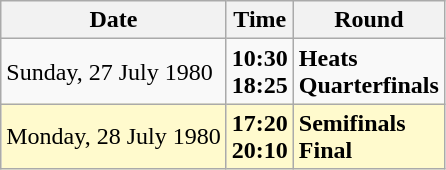<table class="wikitable">
<tr>
<th>Date</th>
<th>Time</th>
<th>Round</th>
</tr>
<tr>
<td>Sunday, 27 July 1980</td>
<td><strong>10:30</strong><br><strong>18:25</strong></td>
<td><strong>Heats</strong><br><strong>Quarterfinals</strong></td>
</tr>
<tr style=background:lemonchiffon>
<td>Monday, 28 July 1980</td>
<td><strong>17:20</strong><br><strong>20:10</strong></td>
<td><strong>Semifinals</strong><br><strong>Final</strong></td>
</tr>
</table>
